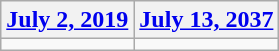<table class=wikitable>
<tr>
<th><a href='#'>July 2, 2019</a></th>
<th><a href='#'>July 13, 2037</a></th>
</tr>
<tr>
<td></td>
<td></td>
</tr>
</table>
